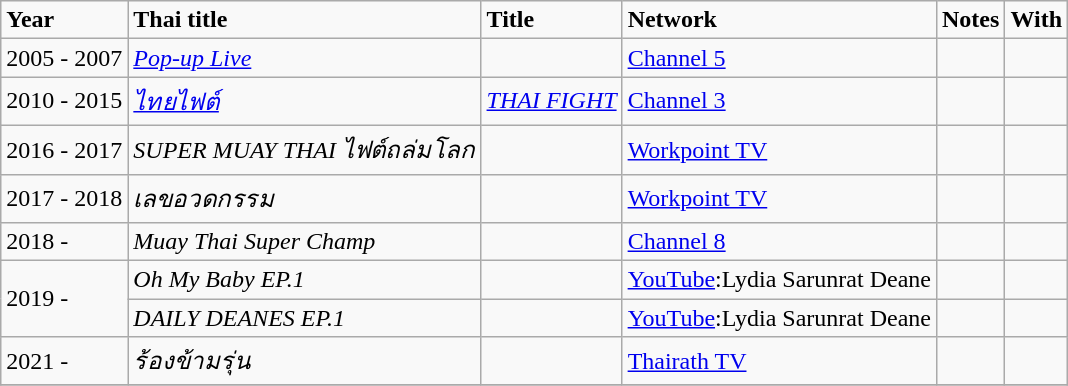<table class="wikitable">
<tr>
<td><strong>Year</strong></td>
<td><strong>Thai title</strong></td>
<td><strong>Title</strong></td>
<td><strong>Network</strong></td>
<td><strong>Notes</strong></td>
<td><strong>With</strong></td>
</tr>
<tr>
<td rowspan="1">2005 - 2007</td>
<td><em><a href='#'>Pop-up Live</a></em></td>
<td><em> </em></td>
<td><a href='#'>Channel 5</a></td>
<td></td>
<td></td>
</tr>
<tr>
<td rowspan="1">2010 - 2015</td>
<td><em><a href='#'>ไทยไฟต์</a></em></td>
<td><em><a href='#'>THAI FIGHT</a></em></td>
<td><a href='#'>Channel 3</a></td>
<td></td>
<td></td>
</tr>
<tr>
<td rowspan="1">2016 - 2017</td>
<td><em>SUPER MUAY THAI ไฟต์ถล่มโลก</em></td>
<td><em> </em></td>
<td><a href='#'>Workpoint TV</a></td>
<td></td>
<td></td>
</tr>
<tr>
<td rowspan="1">2017 - 2018</td>
<td><em>เลขอวดกรรม</em></td>
<td><em> </em></td>
<td><a href='#'>Workpoint TV</a></td>
<td></td>
<td></td>
</tr>
<tr>
<td rowspan="1">2018 -</td>
<td><em>Muay Thai Super Champ</em></td>
<td><em> </em></td>
<td><a href='#'>Channel 8</a></td>
<td></td>
<td></td>
</tr>
<tr>
<td rowspan="2">2019 -</td>
<td><em>Oh My Baby EP.1</em></td>
<td><em> </em></td>
<td><a href='#'>YouTube</a>:Lydia Sarunrat Deane</td>
<td></td>
<td></td>
</tr>
<tr>
<td><em>DAILY DEANES EP.1</em></td>
<td><em> </em></td>
<td><a href='#'>YouTube</a>:Lydia Sarunrat Deane</td>
<td></td>
<td></td>
</tr>
<tr>
<td rowspan="1">2021 -</td>
<td><em>ร้องข้ามรุ่น</em></td>
<td><em> </em></td>
<td><a href='#'>Thairath TV</a></td>
<td></td>
<td></td>
</tr>
<tr>
</tr>
</table>
